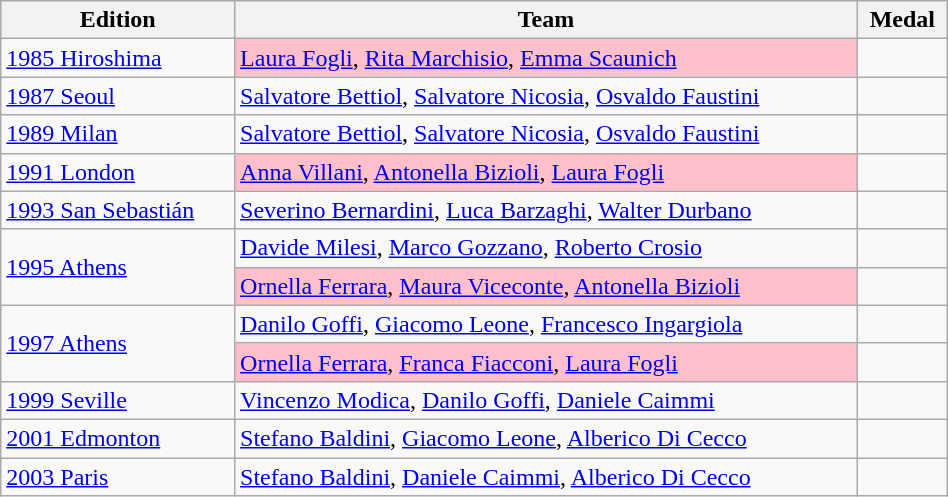<table class="wikitable sortable" width=50% style="font-size:100%; text-align:left;">
<tr>
<th>Edition</th>
<th>Team</th>
<th>Medal</th>
</tr>
<tr>
<td><a href='#'>1985 Hiroshima</a></td>
<td bgcolor=pink><a href='#'>Laura Fogli</a>, <a href='#'>Rita Marchisio</a>, <a href='#'>Emma Scaunich</a></td>
<td align=center></td>
</tr>
<tr>
<td><a href='#'>1987 Seoul</a></td>
<td><a href='#'>Salvatore Bettiol</a>, <a href='#'>Salvatore Nicosia</a>, <a href='#'>Osvaldo Faustini</a></td>
<td align=center></td>
</tr>
<tr>
<td><a href='#'>1989 Milan</a></td>
<td><a href='#'>Salvatore Bettiol</a>, <a href='#'>Salvatore Nicosia</a>, <a href='#'>Osvaldo Faustini</a></td>
<td align=center></td>
</tr>
<tr>
<td><a href='#'>1991 London</a></td>
<td bgcolor=pink><a href='#'>Anna Villani</a>, <a href='#'>Antonella Bizioli</a>, <a href='#'>Laura Fogli</a></td>
<td align=center></td>
</tr>
<tr>
<td><a href='#'>1993 San Sebastián</a></td>
<td><a href='#'>Severino Bernardini</a>, <a href='#'>Luca Barzaghi</a>, <a href='#'>Walter Durbano</a></td>
<td align=center></td>
</tr>
<tr>
<td rowspan=2><a href='#'>1995 Athens</a></td>
<td><a href='#'>Davide Milesi</a>, <a href='#'>Marco Gozzano</a>, <a href='#'>Roberto Crosio</a></td>
<td align=center></td>
</tr>
<tr>
<td bgcolor=pink><a href='#'>Ornella Ferrara</a>, <a href='#'>Maura Viceconte</a>, <a href='#'>Antonella Bizioli</a></td>
<td align=center></td>
</tr>
<tr>
<td rowspan=2><a href='#'>1997 Athens</a></td>
<td><a href='#'>Danilo Goffi</a>, <a href='#'>Giacomo Leone</a>, <a href='#'>Francesco Ingargiola</a></td>
<td align=center></td>
</tr>
<tr>
<td bgcolor=pink><a href='#'>Ornella Ferrara</a>, <a href='#'>Franca Fiacconi</a>, <a href='#'>Laura Fogli</a></td>
<td align=center></td>
</tr>
<tr>
<td><a href='#'>1999 Seville</a></td>
<td><a href='#'>Vincenzo Modica</a>, <a href='#'>Danilo Goffi</a>, <a href='#'>Daniele Caimmi</a></td>
<td align=center></td>
</tr>
<tr>
<td><a href='#'>2001 Edmonton</a></td>
<td><a href='#'>Stefano Baldini</a>, <a href='#'>Giacomo Leone</a>, <a href='#'>Alberico Di Cecco</a></td>
<td align=center></td>
</tr>
<tr>
<td><a href='#'>2003 Paris</a></td>
<td><a href='#'>Stefano Baldini</a>, <a href='#'>Daniele Caimmi</a>, <a href='#'>Alberico Di Cecco</a></td>
<td align=center></td>
</tr>
</table>
